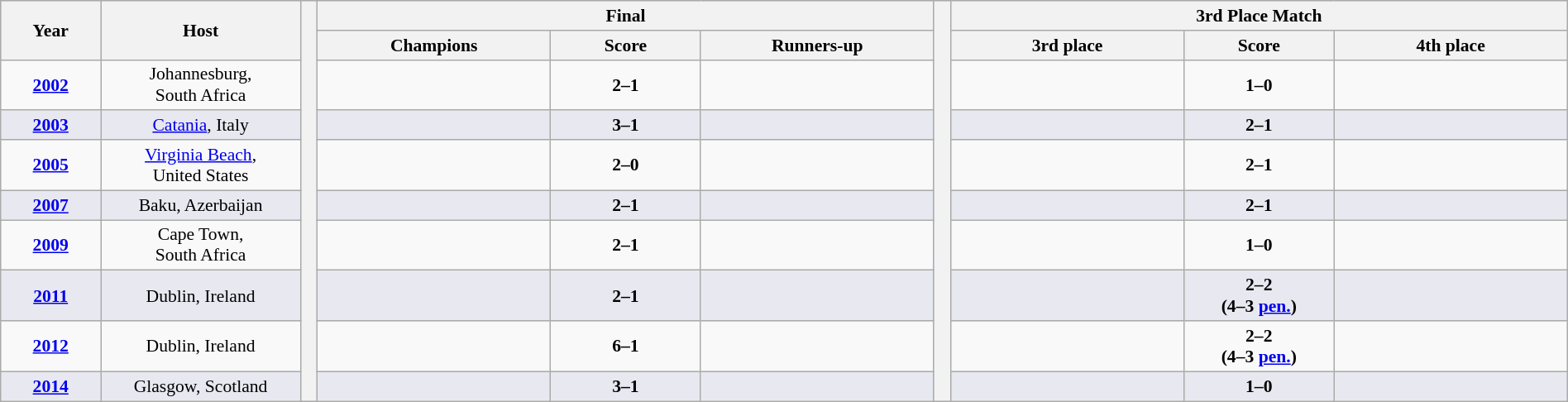<table class="wikitable" style="font-size:90%; width: 100%; text-align: center;">
<tr bgcolor=#c1d8ff>
<th rowspan=2 width=6%>Year</th>
<th rowspan=2 width=12%>Host</th>
<th width=1% rowspan=12 bgcolor=ffffff></th>
<th colspan=3>Final</th>
<th width=1% rowspan=12 bgcolor=ffffff></th>
<th colspan=3>3rd Place Match</th>
</tr>
<tr bgcolor=#efefef>
<th width=14%>Champions</th>
<th width=9%>Score</th>
<th width=14%>Runners-up</th>
<th width=14%>3rd place</th>
<th width=9%>Score</th>
<th width=14%>4th place</th>
</tr>
<tr>
<td><strong><a href='#'>2002</a></strong></td>
<td>Johannesburg,<br>South Africa</td>
<td><strong></strong></td>
<td><strong>2–1</strong></td>
<td></td>
<td></td>
<td><strong>1–0</strong></td>
<td></td>
</tr>
<tr bgcolor=#E8E8F0>
<td><strong><a href='#'>2003</a></strong></td>
<td><a href='#'>Catania</a>, Italy</td>
<td><strong></strong></td>
<td><strong>3–1</strong></td>
<td></td>
<td></td>
<td><strong>2–1</strong></td>
<td></td>
</tr>
<tr>
<td><strong><a href='#'>2005</a></strong></td>
<td><a href='#'>Virginia Beach</a>,<br>United States</td>
<td><strong></strong></td>
<td><strong>2–0</strong></td>
<td></td>
<td></td>
<td><strong>2–1</strong></td>
<td></td>
</tr>
<tr bgcolor=#E8E8F0>
<td><strong><a href='#'>2007</a></strong></td>
<td>Baku, Azerbaijan</td>
<td><strong></strong></td>
<td><strong>2–1</strong></td>
<td></td>
<td></td>
<td><strong>2–1</strong></td>
<td></td>
</tr>
<tr>
<td><strong><a href='#'>2009</a></strong></td>
<td>Cape Town,<br>South Africa</td>
<td><strong></strong></td>
<td><strong>2–1</strong></td>
<td></td>
<td></td>
<td><strong>1–0</strong></td>
<td></td>
</tr>
<tr bgcolor=#E8E8F0>
<td><strong><a href='#'>2011</a></strong></td>
<td>Dublin, Ireland</td>
<td><strong></strong></td>
<td><strong>2–1</strong></td>
<td></td>
<td></td>
<td><strong>2–2</strong><br><strong>(4–3 <a href='#'>pen.</a>)</strong></td>
<td></td>
</tr>
<tr>
<td><strong><a href='#'>2012</a></strong></td>
<td>Dublin, Ireland</td>
<td><strong></strong></td>
<td><strong>6–1</strong></td>
<td></td>
<td></td>
<td><strong>2–2</strong><br><strong>(4–3 <a href='#'>pen.</a>)</strong></td>
<td></td>
</tr>
<tr bgcolor=#E8E8F0>
<td><strong><a href='#'>2014</a></strong></td>
<td>Glasgow, Scotland</td>
<td><strong></strong></td>
<td><strong>3–1</strong></td>
<td></td>
<td></td>
<td><strong>1–0</strong></td>
<td></td>
</tr>
</table>
